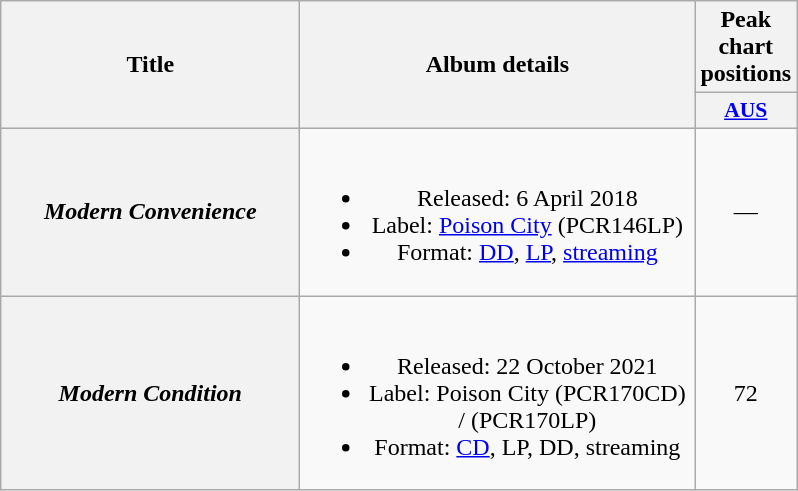<table class="wikitable plainrowheaders" style="text-align:center;" border="1">
<tr>
<th scope="col" rowspan="2" style="width:12em;">Title</th>
<th scope="col" rowspan="2" style="width:16em;">Album details</th>
<th scope="col" colspan="1">Peak chart positions</th>
</tr>
<tr>
<th scope="col" style="width:2.2em;font-size:90%;"><a href='#'>AUS</a><br></th>
</tr>
<tr>
<th scope="row"><em>Modern Convenience</em></th>
<td><br><ul><li>Released: 6 April 2018</li><li>Label: <a href='#'>Poison City</a> (PCR146LP)</li><li>Format: <a href='#'>DD</a>, <a href='#'>LP</a>, <a href='#'>streaming</a></li></ul></td>
<td>—</td>
</tr>
<tr>
<th scope="row"><em>Modern Condition</em></th>
<td><br><ul><li>Released: 22 October 2021</li><li>Label: Poison City (PCR170CD) / (PCR170LP)</li><li>Format: <a href='#'>CD</a>, LP, DD, streaming</li></ul></td>
<td>72</td>
</tr>
</table>
